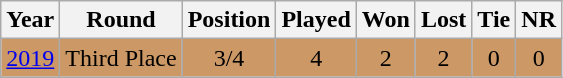<table class="wikitable" style="text-align: center;">
<tr>
<th>Year</th>
<th>Round</th>
<th>Position</th>
<th>Played</th>
<th>Won</th>
<th>Lost</th>
<th>Tie</th>
<th>NR</th>
</tr>
<tr style="background:#cc9966">
<td><a href='#'>2019</a> </td>
<td>Third Place</td>
<td>3/4</td>
<td>4</td>
<td>2</td>
<td>2</td>
<td>0</td>
<td>0</td>
</tr>
</table>
